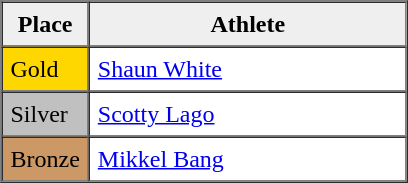<table border=1 cellpadding=5 cellspacing=0>
<tr>
<th style="background:#efefef;" width="20">Place</th>
<th style="background:#efefef;" width="200">Athlete</th>
</tr>
<tr align=left>
<td style="background:gold;">Gold</td>
<td><a href='#'>Shaun White</a></td>
</tr>
<tr align=left>
<td style="background:silver;">Silver</td>
<td><a href='#'>Scotty Lago</a></td>
</tr>
<tr align=left>
<td style="background:#CC9966;">Bronze</td>
<td><a href='#'>Mikkel Bang</a></td>
</tr>
</table>
